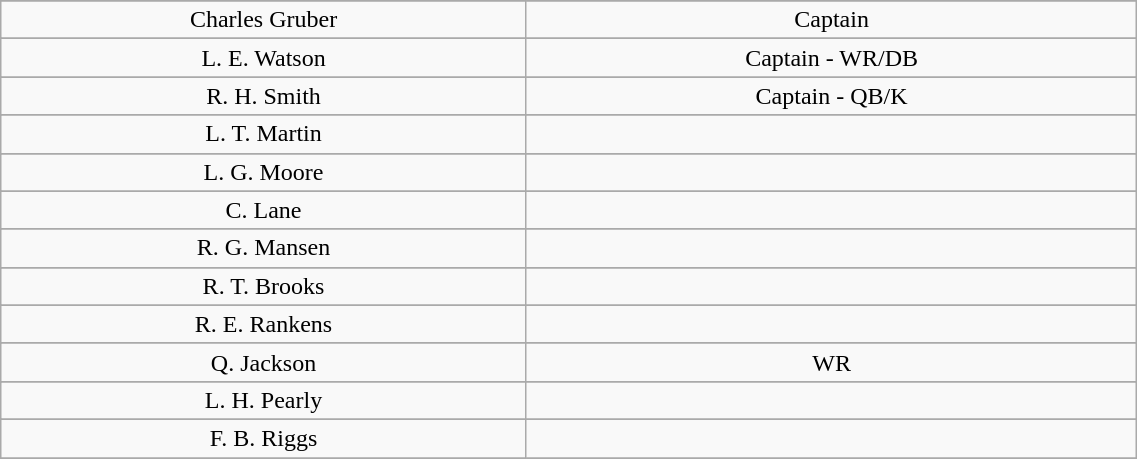<table class="wikitable" width="60%">
<tr>
</tr>
<tr align="center">
<td>Charles Gruber</td>
<td>Captain</td>
</tr>
<tr align="center">
</tr>
<tr align="center">
<td>L. E. Watson</td>
<td>Captain - WR/DB</td>
</tr>
<tr align="center">
</tr>
<tr align="center">
<td>R. H. Smith</td>
<td>Captain - QB/K</td>
</tr>
<tr align="center">
</tr>
<tr align="center">
<td>L. T. Martin</td>
<td></td>
</tr>
<tr align="center">
</tr>
<tr align="center">
<td>L. G. Moore</td>
<td></td>
</tr>
<tr align="center">
</tr>
<tr align="center">
<td>C. Lane</td>
<td></td>
</tr>
<tr align="center">
</tr>
<tr align="center">
<td>R. G. Mansen</td>
<td></td>
</tr>
<tr align="center">
</tr>
<tr align="center">
<td>R. T. Brooks</td>
<td></td>
</tr>
<tr align="center">
</tr>
<tr align="center">
<td>R. E. Rankens</td>
<td></td>
</tr>
<tr align="center">
</tr>
<tr align="center">
<td>Q. Jackson</td>
<td>WR</td>
</tr>
<tr align="center">
</tr>
<tr align="center">
<td>L. H. Pearly</td>
<td></td>
</tr>
<tr align="center">
</tr>
<tr align="center">
<td>F. B. Riggs</td>
<td></td>
</tr>
<tr align="center">
</tr>
</table>
